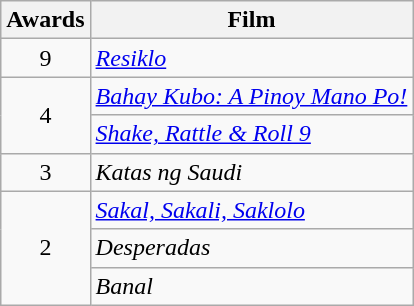<table class="wikitable" style="text-align:center">
<tr>
<th scope="col">Awards</th>
<th scope="col">Film</th>
</tr>
<tr>
<td>9</td>
<td align=left><em><a href='#'>Resiklo</a></em></td>
</tr>
<tr>
<td rowspan=2>4</td>
<td align=left><em><a href='#'>Bahay Kubo: A Pinoy Mano Po!</a></em></td>
</tr>
<tr>
<td align=left><em><a href='#'>Shake, Rattle & Roll 9</a></em></td>
</tr>
<tr>
<td>3</td>
<td align=left><em>Katas ng Saudi</em></td>
</tr>
<tr>
<td rowspan=3>2</td>
<td align=left><em><a href='#'>Sakal, Sakali, Saklolo</a></em></td>
</tr>
<tr>
<td align=left><em>Desperadas</em></td>
</tr>
<tr>
<td align=left><em>Banal</em></td>
</tr>
</table>
